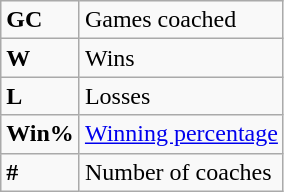<table class="wikitable">
<tr>
<td><strong>GC</strong></td>
<td>Games coached</td>
</tr>
<tr>
<td><strong>W</strong></td>
<td>Wins</td>
</tr>
<tr>
<td><strong>L</strong></td>
<td>Losses</td>
</tr>
<tr>
<td><strong>Win%</strong></td>
<td><a href='#'>Winning percentage</a></td>
</tr>
<tr>
<td><strong>#</strong></td>
<td>Number of coaches</td>
</tr>
</table>
